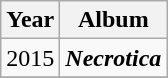<table class="wikitable">
<tr>
<th>Year</th>
<th>Album</th>
</tr>
<tr>
<td>2015</td>
<td><strong><em>Necrotica</em></strong> </td>
</tr>
<tr>
</tr>
</table>
